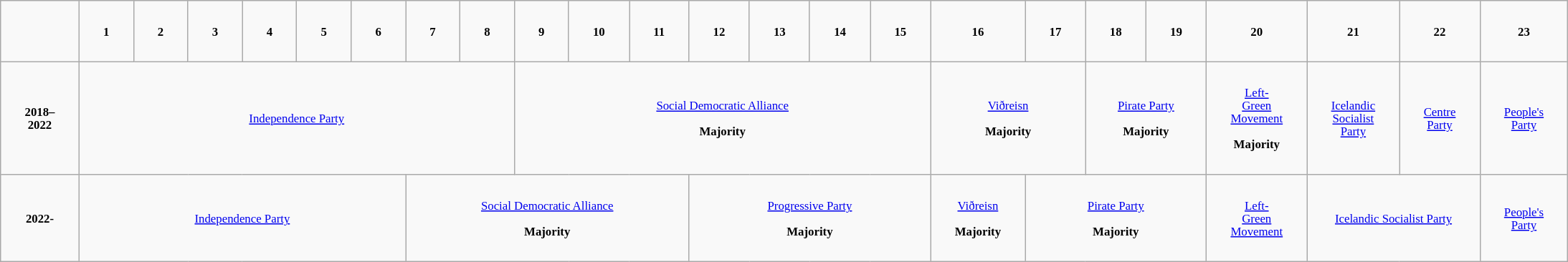<table border=1 cellpadding=22 cellspacing=0 style="background: #f9f9f9; border: 1px #aaaaaa solid; border-collapse: collapse; font-size: 70%; text-align: center;">
<tr>
<th></th>
<th>1</th>
<th>2</th>
<th>3</th>
<th>4</th>
<th>5</th>
<th>6</th>
<th>7</th>
<th>8</th>
<th>9</th>
<th>10</th>
<th>11</th>
<th>12</th>
<th>13</th>
<th>14</th>
<th>15</th>
<th>16</th>
<th>17</th>
<th>18</th>
<th>19</th>
<th>20</th>
<th>21</th>
<th>22</th>
<th>23</th>
</tr>
<tr>
<th>2018–2022</th>
<td colspan="8" rowspan="1"><a href='#'>Independence Party</a></td>
<td colspan="7" rowspan="1"><a href='#'>Social Democratic Alliance</a><br><br><strong>Majority</strong></td>
<td colspan="2" rowspan="1"><a href='#'>Viðreisn</a><br><br><strong>Majority</strong></td>
<td colspan="2" rowspan="1"><a href='#'>Pirate Party</a><br><br><strong>Majority</strong></td>
<td colspan="1" rowspan="1"><a href='#'>Left-Green Movement</a><br><br><strong>Majority</strong></td>
<td colspan="1" rowspan="1"><a href='#'>Icelandic Socialist Party</a></td>
<td colspan="1" rowspan="1"><a href='#'>Centre Party</a></td>
<td colspan="1" rowspan="1"><a href='#'>People's Party</a></td>
</tr>
<tr>
<th>2022-</th>
<td colspan="6" rowspan="1"><a href='#'>Independence Party</a></td>
<td colspan="5" rowspan="1"><a href='#'>Social Democratic Alliance</a><br><br><strong>Majority</strong></td>
<td colspan="4" rowspan="1"><a href='#'>Progressive Party</a><br><br><strong>Majority</strong></td>
<td colspan="1" rowspan="1"><a href='#'>Viðreisn</a><br><br><strong>Majority</strong></td>
<td colspan="3" rowspan="1"><a href='#'>Pirate Party</a><br><br><strong>Majority</strong></td>
<td colspan="1" rowspan="1"><a href='#'>Left-Green Movement</a><br></td>
<td colspan="2" rowspan="1"><a href='#'>Icelandic Socialist Party</a></td>
<td colspan="1" rowspan="1"><a href='#'>People's Party</a></td>
</tr>
</table>
